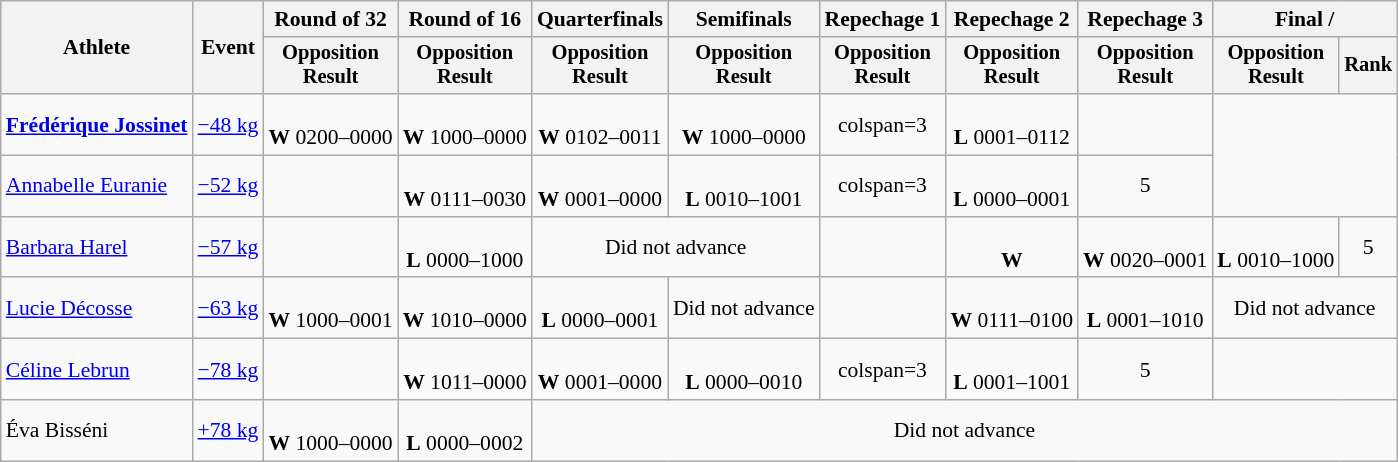<table class="wikitable" style="font-size:90%">
<tr>
<th rowspan="2">Athlete</th>
<th rowspan="2">Event</th>
<th>Round of 32</th>
<th>Round of 16</th>
<th>Quarterfinals</th>
<th>Semifinals</th>
<th>Repechage 1</th>
<th>Repechage 2</th>
<th>Repechage 3</th>
<th colspan=2>Final / </th>
</tr>
<tr style="font-size:95%">
<th>Opposition<br>Result</th>
<th>Opposition<br>Result</th>
<th>Opposition<br>Result</th>
<th>Opposition<br>Result</th>
<th>Opposition<br>Result</th>
<th>Opposition<br>Result</th>
<th>Opposition<br>Result</th>
<th>Opposition<br>Result</th>
<th>Rank</th>
</tr>
<tr align=center>
<td align=left><strong><a href='#'>Frédérique Jossinet</a></strong></td>
<td align=left><a href='#'>−48 kg</a></td>
<td><br><strong>W</strong> 0200–0000</td>
<td><br><strong>W</strong> 1000–0000</td>
<td><br><strong>W</strong> 0102–0011</td>
<td><br><strong>W</strong> 1000–0000</td>
<td>colspan=3 </td>
<td><br><strong>L</strong> 0001–0112</td>
<td></td>
</tr>
<tr align=center>
<td align=left><a href='#'>Annabelle Euranie</a></td>
<td align=left><a href='#'>−52 kg</a></td>
<td></td>
<td><br><strong>W</strong> 0111–0030</td>
<td><br><strong>W</strong> 0001–0000</td>
<td><br><strong>L</strong> 0010–1001</td>
<td>colspan=3 </td>
<td><br><strong>L</strong> 0000–0001</td>
<td>5</td>
</tr>
<tr align=center>
<td align=left><a href='#'>Barbara Harel</a></td>
<td align=left><a href='#'>−57 kg</a></td>
<td></td>
<td><br><strong>L</strong> 0000–1000</td>
<td colspan=2>Did not advance</td>
<td></td>
<td><br><strong>W</strong> </td>
<td><br><strong>W</strong> 0020–0001</td>
<td><br><strong>L</strong> 0010–1000</td>
<td>5</td>
</tr>
<tr align=center>
<td align=left><a href='#'>Lucie Décosse</a></td>
<td align=left><a href='#'>−63 kg</a></td>
<td><br><strong>W</strong> 1000–0001</td>
<td><br><strong>W</strong> 1010–0000</td>
<td><br><strong>L</strong> 0000–0001</td>
<td>Did not advance</td>
<td></td>
<td><br><strong>W</strong> 0111–0100</td>
<td><br><strong>L</strong> 0001–1010</td>
<td colspan=2>Did not advance</td>
</tr>
<tr align=center>
<td align=left><a href='#'>Céline Lebrun</a></td>
<td align=left><a href='#'>−78 kg</a></td>
<td></td>
<td><br><strong>W</strong> 1011–0000</td>
<td><br><strong>W</strong> 0001–0000</td>
<td><br><strong>L</strong> 0000–0010</td>
<td>colspan=3 </td>
<td><br><strong>L</strong> 0001–1001</td>
<td>5</td>
</tr>
<tr align=center>
<td align=left>Éva Bisséni</td>
<td align=left><a href='#'>+78 kg</a></td>
<td><br><strong>W</strong> 1000–0000</td>
<td><br><strong>L</strong> 0000–0002</td>
<td colspan=7>Did not advance</td>
</tr>
</table>
